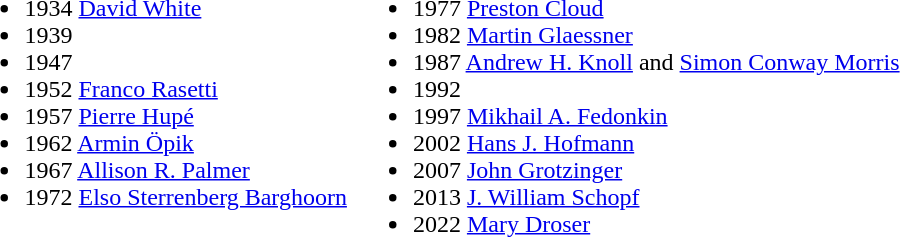<table>
<tr>
<td valign="top"><br><ul><li>1934 <a href='#'>David White</a></li><li>1939 </li><li>1947 </li><li>1952 <a href='#'>Franco Rasetti</a></li><li>1957 <a href='#'>Pierre Hupé</a></li><li>1962 <a href='#'>Armin Öpik</a></li><li>1967 <a href='#'>Allison R. Palmer</a></li><li>1972 <a href='#'>Elso Sterrenberg Barghoorn</a></li></ul></td>
<td valign="top"><br><ul><li>1977 <a href='#'>Preston Cloud</a></li><li>1982 <a href='#'>Martin Glaessner</a></li><li>1987 <a href='#'>Andrew H. Knoll</a> and <a href='#'>Simon Conway Morris</a></li><li>1992 </li><li>1997 <a href='#'>Mikhail A. Fedonkin</a></li><li>2002 <a href='#'>Hans J. Hofmann</a></li><li>2007 <a href='#'>John Grotzinger</a></li><li>2013 <a href='#'>J. William Schopf</a></li><li>2022 <a href='#'>Mary Droser</a></li></ul></td>
</tr>
</table>
